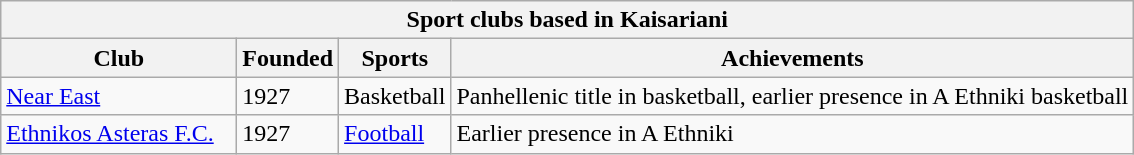<table class="wikitable">
<tr>
<th colspan="4">Sport clubs based in Kaisariani</th>
</tr>
<tr>
<th width="150">Club</th>
<th>Founded</th>
<th>Sports</th>
<th>Achievements</th>
</tr>
<tr>
<td><a href='#'>Near East</a></td>
<td>1927</td>
<td>Basketball</td>
<td>Panhellenic title in basketball, earlier presence in A Ethniki basketball</td>
</tr>
<tr>
<td><a href='#'>Ethnikos Asteras F.C.</a></td>
<td>1927</td>
<td><a href='#'>Football</a></td>
<td>Earlier presence in A Ethniki</td>
</tr>
</table>
